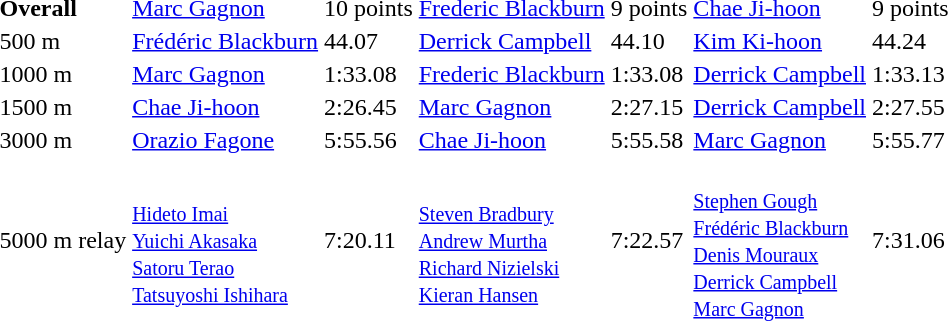<table>
<tr>
<td><strong>Overall</strong></td>
<td><a href='#'>Marc Gagnon</a> <br> </td>
<td>10 points</td>
<td><a href='#'>Frederic Blackburn</a> <br> </td>
<td>9 points</td>
<td><a href='#'>Chae Ji-hoon</a> <br> </td>
<td>9 points</td>
</tr>
<tr>
<td>500 m</td>
<td><a href='#'>Frédéric Blackburn</a> <br> </td>
<td>44.07</td>
<td><a href='#'>Derrick Campbell</a> <br> </td>
<td>44.10</td>
<td><a href='#'>Kim Ki-hoon</a> <br> </td>
<td>44.24</td>
</tr>
<tr>
<td>1000 m</td>
<td><a href='#'>Marc Gagnon</a> <br> </td>
<td>1:33.08</td>
<td><a href='#'>Frederic Blackburn</a> <br> </td>
<td>1:33.08</td>
<td><a href='#'>Derrick Campbell</a> <br> </td>
<td>1:33.13</td>
</tr>
<tr>
<td>1500 m</td>
<td><a href='#'>Chae Ji-hoon</a> <br> </td>
<td>2:26.45</td>
<td><a href='#'>Marc Gagnon</a> <br> </td>
<td>2:27.15</td>
<td><a href='#'>Derrick Campbell</a> <br> </td>
<td>2:27.55</td>
</tr>
<tr>
<td>3000 m</td>
<td><a href='#'>Orazio Fagone</a> <br> </td>
<td>5:55.56</td>
<td><a href='#'>Chae Ji-hoon</a> <br> </td>
<td>5:55.58</td>
<td><a href='#'>Marc Gagnon</a> <br> </td>
<td>5:55.77</td>
</tr>
<tr>
<td>5000 m relay</td>
<td> <br><small><a href='#'>Hideto Imai</a><br><a href='#'>Yuichi Akasaka</a><br><a href='#'>Satoru Terao</a><br><a href='#'>Tatsuyoshi Ishihara</a></small></td>
<td>7:20.11</td>
<td> <br><small><a href='#'>Steven Bradbury</a><br><a href='#'>Andrew Murtha</a><br><a href='#'>Richard Nizielski</a><br><a href='#'>Kieran Hansen</a></small></td>
<td>7:22.57</td>
<td> <br><small><a href='#'>Stephen Gough</a><br><a href='#'>Frédéric Blackburn</a><br><a href='#'>Denis Mouraux</a><br><a href='#'>Derrick Campbell</a><br><a href='#'>Marc Gagnon</a></small></td>
<td>7:31.06</td>
</tr>
</table>
